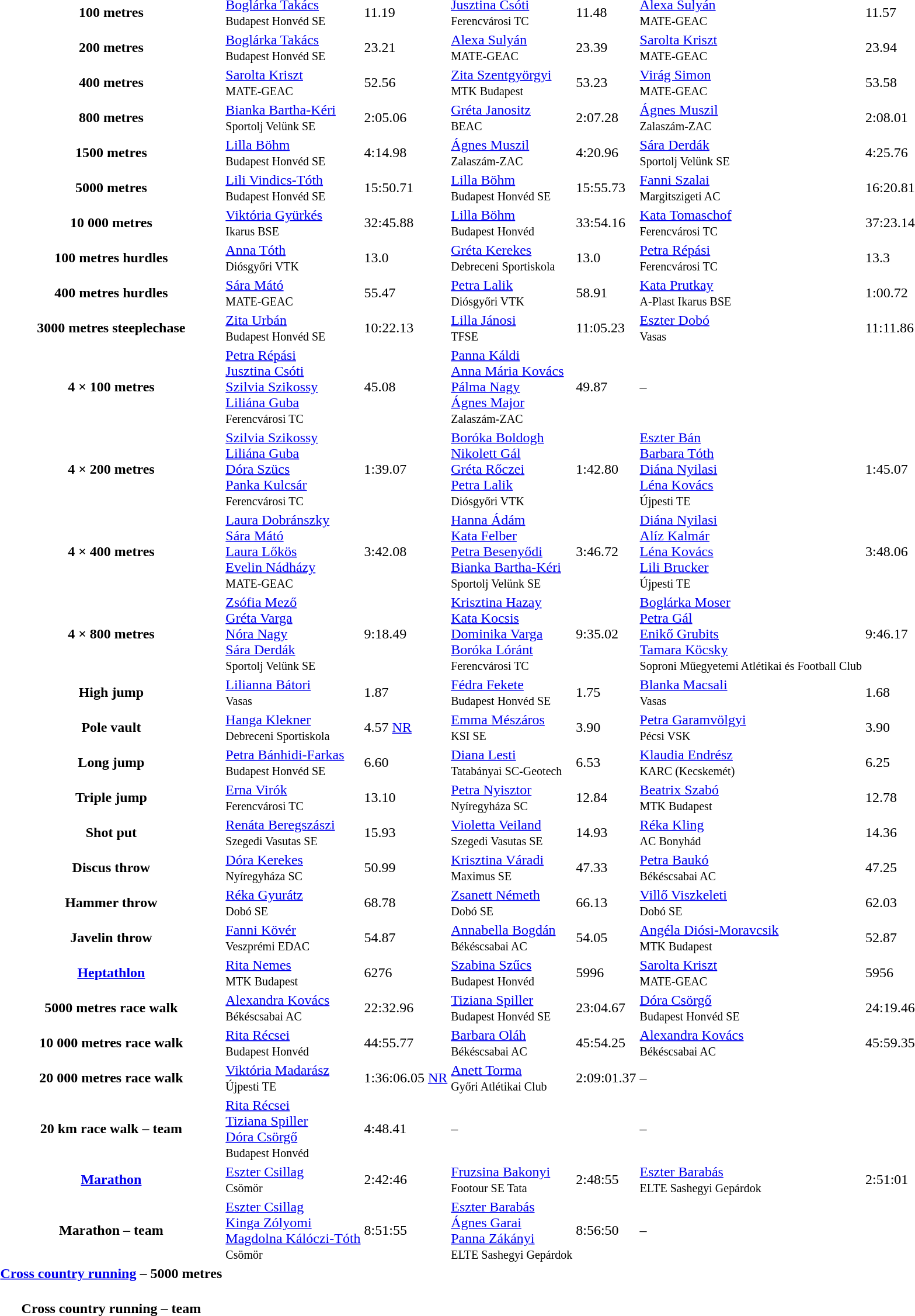<table>
<tr>
<th>100 metres</th>
<td><a href='#'>Boglárka Takács</a><br><small>Budapest Honvéd SE</small></td>
<td>11.19</td>
<td><a href='#'>Jusztina Csóti</a><br><small>Ferencvárosi TC</small></td>
<td>11.48 </td>
<td><a href='#'>Alexa Sulyán</a><br><small>MATE-GEAC</small></td>
<td>11.57</td>
</tr>
<tr>
<th>200 metres</th>
<td><a href='#'>Boglárka Takács</a><br><small>Budapest Honvéd SE</small></td>
<td>23.21</td>
<td><a href='#'>Alexa Sulyán</a><br><small>MATE-GEAC</small></td>
<td>23.39</td>
<td><a href='#'>Sarolta Kriszt</a><br><small>MATE-GEAC</small></td>
<td>23.94 </td>
</tr>
<tr>
<th>400 metres</th>
<td><a href='#'>Sarolta Kriszt</a><br><small>MATE-GEAC</small></td>
<td>52.56 </td>
<td><a href='#'>Zita Szentgyörgyi</a><br><small>MTK Budapest</small></td>
<td>53.23 </td>
<td><a href='#'>Virág Simon</a><br><small>MATE-GEAC</small></td>
<td>53.58 </td>
</tr>
<tr>
<th>800 metres</th>
<td><a href='#'>Bianka Bartha-Kéri</a><br><small>Sportolj Velünk SE</small></td>
<td>2:05.06</td>
<td><a href='#'>Gréta Janositz</a><br><small>BEAC</small></td>
<td>2:07.28 </td>
<td><a href='#'>Ágnes Muszil</a><br><small>Zalaszám-ZAC</small></td>
<td>2:08.01 </td>
</tr>
<tr>
<th>1500 metres</th>
<td><a href='#'>Lilla Böhm</a><br><small>Budapest Honvéd SE</small></td>
<td>4:14.98 </td>
<td><a href='#'>Ágnes Muszil</a><br><small>Zalaszám-ZAC</small></td>
<td>4:20.96 </td>
<td><a href='#'>Sára Derdák</a><br><small>Sportolj Velünk SE</small></td>
<td>4:25.76</td>
</tr>
<tr>
<th>5000 metres</th>
<td><a href='#'>Lili Vindics-Tóth</a><br><small>Budapest Honvéd SE</small></td>
<td>15:50.71</td>
<td><a href='#'>Lilla Böhm</a><br><small>Budapest Honvéd SE</small></td>
<td>15:55.73 </td>
<td><a href='#'>Fanni Szalai</a><br><small>Margitszigeti AC</small></td>
<td>16:20.81 </td>
</tr>
<tr>
<th>10 000 metres</th>
<td><a href='#'>Viktória Gyürkés</a><br><small>Ikarus BSE</small></td>
<td>32:45.88</td>
<td><a href='#'>Lilla Böhm</a><br><small>Budapest Honvéd</small></td>
<td>33:54.16</td>
<td><a href='#'>Kata Tomaschof</a><br><small>Ferencvárosi TC</small></td>
<td>37:23.14</td>
</tr>
<tr>
<th>100 metres hurdles</th>
<td><a href='#'>Anna Tóth</a><br><small>Diósgyőri VTK</small></td>
<td>13.0</td>
<td><a href='#'>Gréta Kerekes</a><br><small>Debreceni Sportiskola</small></td>
<td>13.0</td>
<td><a href='#'>Petra Répási</a><br><small>Ferencvárosi TC</small></td>
<td>13.3</td>
</tr>
<tr>
<th>400 metres hurdles</th>
<td><a href='#'>Sára Mátó</a><br><small>MATE-GEAC</small></td>
<td>55.47</td>
<td><a href='#'>Petra Lalik</a><br><small>Diósgyőri VTK</small></td>
<td>58.91</td>
<td><a href='#'>Kata Prutkay</a><br><small>A-Plast Ikarus BSE</small></td>
<td>1:00.72 </td>
</tr>
<tr>
<th>3000 metres steeplechase</th>
<td><a href='#'>Zita Urbán</a><br><small>Budapest Honvéd SE</small></td>
<td>10:22.13</td>
<td><a href='#'>Lilla Jánosi</a><br><small>TFSE</small></td>
<td>11:05.23</td>
<td><a href='#'>Eszter Dobó</a><br><small>Vasas</small></td>
<td>11:11.86</td>
</tr>
<tr>
<th>4 × 100 metres</th>
<td><a href='#'>Petra Répási</a><br><a href='#'>Jusztina Csóti</a><br><a href='#'>Szilvia Szikossy</a><br><a href='#'>Liliána Guba</a><br><small>Ferencvárosi TC</small></td>
<td>45.08</td>
<td><a href='#'>Panna Káldi</a><br><a href='#'>Anna Mária Kovács</a><br><a href='#'>Pálma Nagy</a><br><a href='#'>Ágnes Major</a><br><small>Zalaszám-ZAC</small></td>
<td>49.87</td>
<td>–</td>
</tr>
<tr>
<th>4 × 200 metres</th>
<td><a href='#'>Szilvia Szikossy</a><br><a href='#'>Liliána Guba</a><br><a href='#'>Dóra Szücs</a><br><a href='#'>Panka Kulcsár</a><br><small>Ferencvárosi TC</small></td>
<td>1:39.07</td>
<td><a href='#'>Boróka Boldogh</a><br><a href='#'>Nikolett Gál</a><br><a href='#'>Gréta Rőczei</a><br><a href='#'>Petra Lalik</a><br><small>Diósgyőri VTK</small></td>
<td>1:42.80</td>
<td><a href='#'>Eszter Bán</a><br><a href='#'>Barbara Tóth</a><br><a href='#'>Diána Nyilasi</a><br><a href='#'>Léna Kovács</a><br><small>Újpesti TE</small></td>
<td>1:45.07</td>
</tr>
<tr>
<th>4 × 400 metres</th>
<td><a href='#'>Laura Dobránszky</a><br><a href='#'>Sára Mátó</a><br><a href='#'>Laura Lőkös</a><br><a href='#'>Evelin Nádházy</a><br><small>MATE-GEAC</small></td>
<td>3:42.08</td>
<td><a href='#'>Hanna Ádám</a><br><a href='#'>Kata Felber</a><br><a href='#'>Petra Besenyődi</a><br><a href='#'>Bianka Bartha-Kéri</a><br><small>Sportolj Velünk SE</small></td>
<td>3:46.72</td>
<td><a href='#'>Diána Nyilasi</a><br><a href='#'>Alíz Kalmár</a><br><a href='#'>Léna Kovács</a><br><a href='#'>Lili Brucker</a><br><small>Újpesti TE</small></td>
<td>3:48.06</td>
</tr>
<tr>
<th>4 × 800 metres</th>
<td><a href='#'>Zsófia Mező</a><br><a href='#'>Gréta Varga</a><br><a href='#'>Nóra Nagy</a><br><a href='#'>Sára Derdák</a><br><small>Sportolj Velünk SE</small></td>
<td>9:18.49</td>
<td><a href='#'>Krisztina Hazay</a><br><a href='#'>Kata Kocsis</a><br><a href='#'>Dominika Varga</a><br><a href='#'>Boróka Lóránt</a><br><small>Ferencvárosi TC</small></td>
<td>9:35.02</td>
<td><a href='#'>Boglárka Moser</a><br><a href='#'>Petra Gál</a><br><a href='#'>Enikő Grubits</a><br><a href='#'>Tamara Köcsky</a><br><small>Soproni Műegyetemi Atlétikai és Football Club</small></td>
<td>9:46.17</td>
</tr>
<tr>
<th>High jump</th>
<td><a href='#'>Lilianna Bátori</a><br><small>Vasas</small></td>
<td>1.87 </td>
<td><a href='#'>Fédra Fekete</a><br><small>Budapest Honvéd SE</small></td>
<td>1.75</td>
<td><a href='#'>Blanka Macsali</a><br><small>Vasas</small></td>
<td>1.68</td>
</tr>
<tr>
<th>Pole vault</th>
<td><a href='#'>Hanga Klekner</a><br><small>Debreceni Sportiskola</small></td>
<td>4.57 <a href='#'>NR</a></td>
<td><a href='#'>Emma Mészáros</a><br><small>KSI SE</small></td>
<td>3.90</td>
<td><a href='#'>Petra Garamvölgyi</a><br><small>Pécsi VSK</small></td>
<td>3.90</td>
</tr>
<tr>
<th>Long jump</th>
<td><a href='#'>Petra Bánhidi-Farkas</a><br><small>Budapest Honvéd SE</small></td>
<td>6.60</td>
<td><a href='#'>Diana Lesti</a><br><small>Tatabányai SC-Geotech</small></td>
<td>6.53</td>
<td><a href='#'>Klaudia Endrész</a><br><small>KARC (Kecskemét)</small></td>
<td>6.25</td>
</tr>
<tr>
<th>Triple jump</th>
<td><a href='#'>Erna Virók</a><br><small>Ferencvárosi TC</small></td>
<td>13.10 </td>
<td><a href='#'>Petra Nyisztor</a><br><small>Nyíregyháza SC</small></td>
<td>12.84</td>
<td><a href='#'>Beatrix Szabó</a><br><small>MTK Budapest</small></td>
<td>12.78</td>
</tr>
<tr>
<th>Shot put</th>
<td><a href='#'>Renáta Beregszászi</a><br><small>Szegedi Vasutas SE</small></td>
<td>15.93</td>
<td><a href='#'>Violetta Veiland</a><br><small>Szegedi Vasutas SE</small></td>
<td>14.93</td>
<td><a href='#'>Réka Kling</a><br><small>AC Bonyhád</small></td>
<td>14.36 </td>
</tr>
<tr>
<th>Discus throw</th>
<td><a href='#'>Dóra Kerekes</a><br><small>Nyíregyháza SC</small></td>
<td>50.99</td>
<td><a href='#'>Krisztina Váradi</a><br><small>Maximus SE</small></td>
<td>47.33 </td>
<td><a href='#'>Petra Baukó</a><br><small>Békéscsabai AC</small></td>
<td>47.25 </td>
</tr>
<tr>
<th>Hammer throw</th>
<td><a href='#'>Réka Gyurátz</a><br><small>Dobó SE</small></td>
<td>68.78</td>
<td><a href='#'>Zsanett Németh</a><br><small>Dobó SE</small></td>
<td>66.13</td>
<td><a href='#'>Villő Viszkeleti</a><br><small>Dobó SE</small></td>
<td>62.03</td>
</tr>
<tr>
<th>Javelin throw</th>
<td><a href='#'>Fanni Kövér</a><br><small>Veszprémi EDAC</small></td>
<td>54.87 </td>
<td><a href='#'>Annabella Bogdán</a><br><small>Békéscsabai AC</small></td>
<td>54.05</td>
<td><a href='#'>Angéla Diósi-Moravcsik</a><br><small>MTK Budapest</small></td>
<td>52.87</td>
</tr>
<tr>
<th><a href='#'>Heptathlon</a></th>
<td><a href='#'>Rita Nemes</a><br><small>MTK Budapest</small></td>
<td>6276</td>
<td><a href='#'>Szabina Szűcs</a><br><small>Budapest Honvéd</small></td>
<td>5996</td>
<td><a href='#'>Sarolta Kriszt</a><br><small>MATE-GEAC</small></td>
<td>5956</td>
</tr>
<tr>
<th>5000 metres race walk</th>
<td><a href='#'>Alexandra Kovács</a><br><small>Békéscsabai AC</small></td>
<td>22:32.96</td>
<td><a href='#'>Tiziana Spiller</a><br><small>Budapest Honvéd SE</small></td>
<td>23:04.67 </td>
<td><a href='#'>Dóra Csörgő</a><br><small>Budapest Honvéd SE</small></td>
<td>24:19.46</td>
</tr>
<tr>
<th>10 000 metres race walk</th>
<td><a href='#'>Rita Récsei</a><br><small>Budapest Honvéd</small></td>
<td>44:55.77</td>
<td><a href='#'>Barbara Oláh</a><br><small>Békéscsabai AC</small></td>
<td>45:54.25</td>
<td><a href='#'>Alexandra Kovács</a><br><small>Békéscsabai AC</small></td>
<td>45:59.35</td>
</tr>
<tr>
<th>20 000 metres race walk</th>
<td><a href='#'>Viktória Madarász</a><br><small>Újpesti TE</small></td>
<td>1:36:06.05 <a href='#'>NR</a></td>
<td><a href='#'>Anett Torma</a><br><small>Győri Atlétikai Club</small></td>
<td>2:09:01.37</td>
<td>–</td>
</tr>
<tr>
<th>20 km race walk – team</th>
<td><a href='#'>Rita Récsei</a><br><a href='#'>Tiziana Spiller</a><br><a href='#'>Dóra Csörgő</a><br><small>Budapest Honvéd</small></td>
<td>4:48.41</td>
<td colspan=2>–</td>
<td colspan=2>–</td>
</tr>
<tr>
<th><a href='#'>Marathon</a></th>
<td><a href='#'>Eszter Csillag</a><br><small>Csömör</small></td>
<td>2:42:46</td>
<td><a href='#'>Fruzsina Bakonyi</a><br><small>Footour SE Tata</small></td>
<td>2:48:55</td>
<td><a href='#'>Eszter Barabás</a><br><small>ELTE Sashegyi Gepárdok</small></td>
<td>2:51:01</td>
</tr>
<tr>
<th>Marathon – team</th>
<td><a href='#'>Eszter Csillag</a><br><a href='#'>Kinga Zólyomi</a><br><a href='#'>Magdolna Kálóczi-Tóth</a><br><small>Csömör</small></td>
<td>8:51:55</td>
<td><a href='#'>Eszter Barabás</a><br><a href='#'>Ágnes Garai</a><br><a href='#'>Panna Zákányi</a><br><small>ELTE Sashegyi Gepárdok</small></td>
<td>8:56:50</td>
<td colspan=2>–</td>
</tr>
<tr>
<th><a href='#'>Cross country running</a> – 5000 metres</th>
<td><br><small> </small></td>
<td></td>
<td><br><small> </small></td>
<td></td>
<td><br><small> </small></td>
<td></td>
</tr>
<tr>
<th>Cross country running – team</th>
<td><br><br><br><small> </small></td>
<td></td>
<td><br><br><br><small> </small></td>
<td></td>
<td><br><br><br><small> </small></td>
<td></td>
</tr>
</table>
